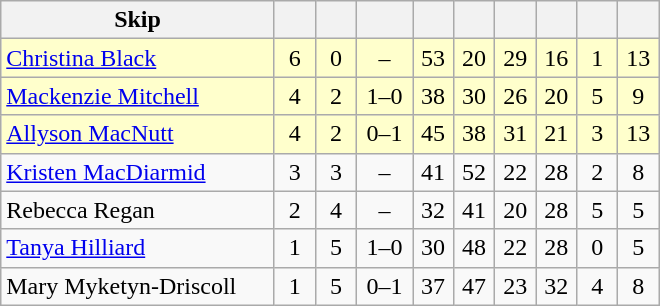<table class=wikitable style="text-align: center;">
<tr>
<th width=175>Skip</th>
<th width=20></th>
<th width=20></th>
<th width=30></th>
<th width=20></th>
<th width=20></th>
<th width=20></th>
<th width=20></th>
<th width=20></th>
<th width=20></th>
</tr>
<tr bgcolor=#ffffcc>
<td style="text-align: left;"><a href='#'>Christina Black</a></td>
<td>6</td>
<td>0</td>
<td>–</td>
<td>53</td>
<td>20</td>
<td>29</td>
<td>16</td>
<td>1</td>
<td>13</td>
</tr>
<tr bgcolor=#ffffcc>
<td style="text-align: left;"><a href='#'>Mackenzie Mitchell</a></td>
<td>4</td>
<td>2</td>
<td>1–0</td>
<td>38</td>
<td>30</td>
<td>26</td>
<td>20</td>
<td>5</td>
<td>9</td>
</tr>
<tr bgcolor=#ffffcc>
<td style="text-align: left;"><a href='#'>Allyson MacNutt</a></td>
<td>4</td>
<td>2</td>
<td>0–1</td>
<td>45</td>
<td>38</td>
<td>31</td>
<td>21</td>
<td>3</td>
<td>13</td>
</tr>
<tr>
<td style="text-align: left;"><a href='#'>Kristen MacDiarmid</a></td>
<td>3</td>
<td>3</td>
<td>–</td>
<td>41</td>
<td>52</td>
<td>22</td>
<td>28</td>
<td>2</td>
<td>8</td>
</tr>
<tr>
<td style="text-align: left;">Rebecca Regan</td>
<td>2</td>
<td>4</td>
<td>–</td>
<td>32</td>
<td>41</td>
<td>20</td>
<td>28</td>
<td>5</td>
<td>5</td>
</tr>
<tr>
<td style="text-align: left;"><a href='#'>Tanya Hilliard</a></td>
<td>1</td>
<td>5</td>
<td>1–0</td>
<td>30</td>
<td>48</td>
<td>22</td>
<td>28</td>
<td>0</td>
<td>5</td>
</tr>
<tr>
<td style="text-align: left;">Mary Myketyn-Driscoll</td>
<td>1</td>
<td>5</td>
<td>0–1</td>
<td>37</td>
<td>47</td>
<td>23</td>
<td>32</td>
<td>4</td>
<td>8</td>
</tr>
</table>
